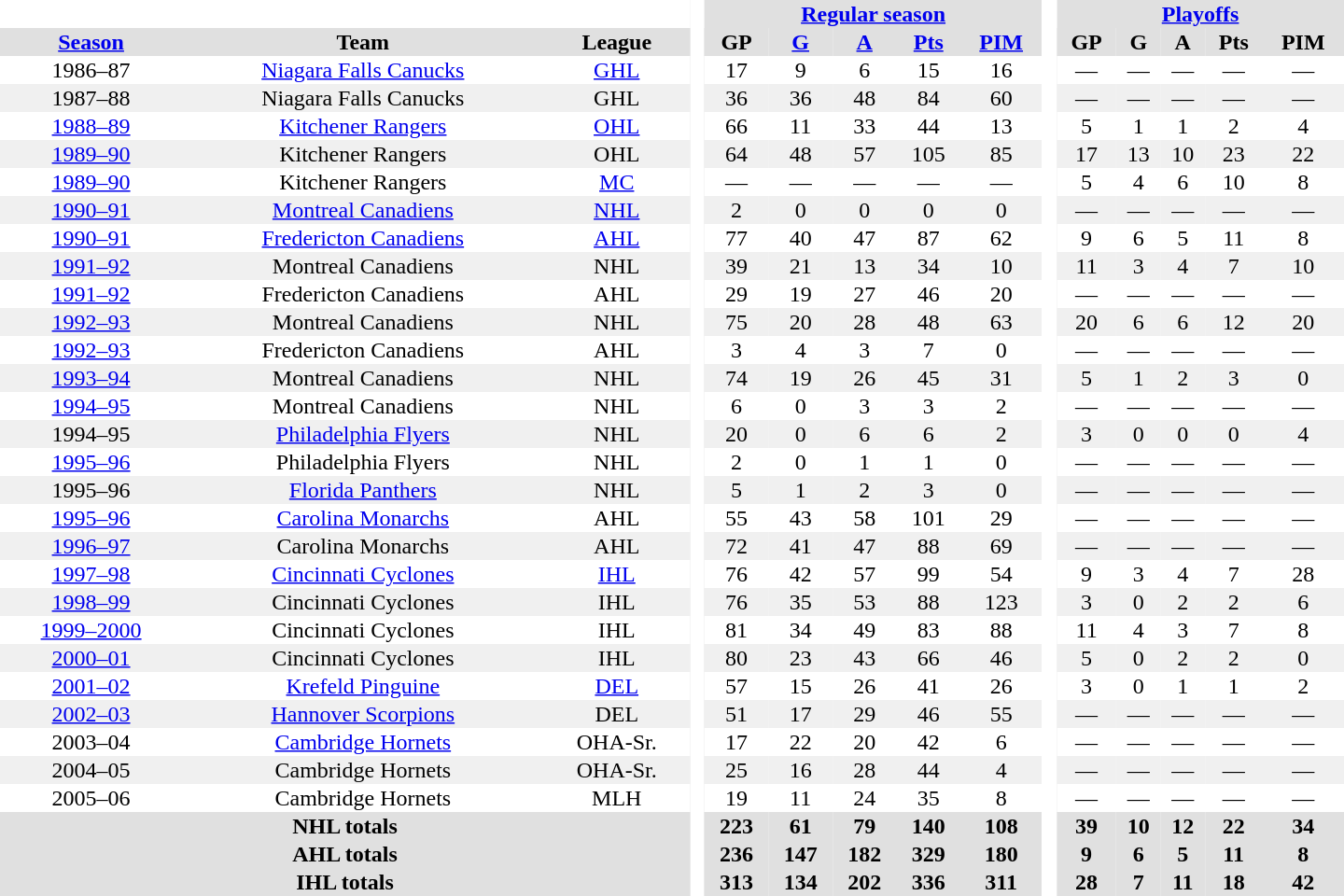<table border="0" cellpadding="1" cellspacing="0" style="text-align:center; width:60em">
<tr bgcolor="#e0e0e0">
<th colspan="3" bgcolor="#ffffff"> </th>
<th rowspan="99" bgcolor="#ffffff"> </th>
<th colspan="5"><a href='#'>Regular season</a></th>
<th rowspan="99" bgcolor="#ffffff"> </th>
<th colspan="5"><a href='#'>Playoffs</a></th>
</tr>
<tr bgcolor="#e0e0e0">
<th><a href='#'>Season</a></th>
<th>Team</th>
<th>League</th>
<th>GP</th>
<th><a href='#'>G</a></th>
<th><a href='#'>A</a></th>
<th><a href='#'>Pts</a></th>
<th><a href='#'>PIM</a></th>
<th>GP</th>
<th>G</th>
<th>A</th>
<th>Pts</th>
<th>PIM</th>
</tr>
<tr>
<td>1986–87</td>
<td><a href='#'>Niagara Falls Canucks</a></td>
<td><a href='#'>GHL</a></td>
<td>17</td>
<td>9</td>
<td>6</td>
<td>15</td>
<td>16</td>
<td>—</td>
<td>—</td>
<td>—</td>
<td>—</td>
<td>—</td>
</tr>
<tr bgcolor="#f0f0f0">
<td>1987–88</td>
<td>Niagara Falls Canucks</td>
<td>GHL</td>
<td>36</td>
<td>36</td>
<td>48</td>
<td>84</td>
<td>60</td>
<td>—</td>
<td>—</td>
<td>—</td>
<td>—</td>
<td>—</td>
</tr>
<tr>
<td><a href='#'>1988–89</a></td>
<td><a href='#'>Kitchener Rangers</a></td>
<td><a href='#'>OHL</a></td>
<td>66</td>
<td>11</td>
<td>33</td>
<td>44</td>
<td>13</td>
<td>5</td>
<td>1</td>
<td>1</td>
<td>2</td>
<td>4</td>
</tr>
<tr bgcolor="#f0f0f0">
<td><a href='#'>1989–90</a></td>
<td>Kitchener Rangers</td>
<td>OHL</td>
<td>64</td>
<td>48</td>
<td>57</td>
<td>105</td>
<td>85</td>
<td>17</td>
<td>13</td>
<td>10</td>
<td>23</td>
<td>22</td>
</tr>
<tr>
<td><a href='#'>1989–90</a></td>
<td>Kitchener Rangers</td>
<td><a href='#'>MC</a></td>
<td>—</td>
<td>—</td>
<td>—</td>
<td>—</td>
<td>—</td>
<td>5</td>
<td>4</td>
<td>6</td>
<td>10</td>
<td>8</td>
</tr>
<tr bgcolor="#f0f0f0">
<td><a href='#'>1990–91</a></td>
<td><a href='#'>Montreal Canadiens</a></td>
<td><a href='#'>NHL</a></td>
<td>2</td>
<td>0</td>
<td>0</td>
<td>0</td>
<td>0</td>
<td>—</td>
<td>—</td>
<td>—</td>
<td>—</td>
<td>—</td>
</tr>
<tr>
<td><a href='#'>1990–91</a></td>
<td><a href='#'>Fredericton Canadiens</a></td>
<td><a href='#'>AHL</a></td>
<td>77</td>
<td>40</td>
<td>47</td>
<td>87</td>
<td>62</td>
<td>9</td>
<td>6</td>
<td>5</td>
<td>11</td>
<td>8</td>
</tr>
<tr bgcolor="#f0f0f0">
<td><a href='#'>1991–92</a></td>
<td>Montreal Canadiens</td>
<td>NHL</td>
<td>39</td>
<td>21</td>
<td>13</td>
<td>34</td>
<td>10</td>
<td>11</td>
<td>3</td>
<td>4</td>
<td>7</td>
<td>10</td>
</tr>
<tr>
<td><a href='#'>1991–92</a></td>
<td>Fredericton Canadiens</td>
<td>AHL</td>
<td>29</td>
<td>19</td>
<td>27</td>
<td>46</td>
<td>20</td>
<td>—</td>
<td>—</td>
<td>—</td>
<td>—</td>
<td>—</td>
</tr>
<tr bgcolor="#f0f0f0">
<td><a href='#'>1992–93</a></td>
<td>Montreal Canadiens</td>
<td>NHL</td>
<td>75</td>
<td>20</td>
<td>28</td>
<td>48</td>
<td>63</td>
<td>20</td>
<td>6</td>
<td>6</td>
<td>12</td>
<td>20</td>
</tr>
<tr>
<td><a href='#'>1992–93</a></td>
<td>Fredericton Canadiens</td>
<td>AHL</td>
<td>3</td>
<td>4</td>
<td>3</td>
<td>7</td>
<td>0</td>
<td>—</td>
<td>—</td>
<td>—</td>
<td>—</td>
<td>—</td>
</tr>
<tr bgcolor="#f0f0f0">
<td><a href='#'>1993–94</a></td>
<td>Montreal Canadiens</td>
<td>NHL</td>
<td>74</td>
<td>19</td>
<td>26</td>
<td>45</td>
<td>31</td>
<td>5</td>
<td>1</td>
<td>2</td>
<td>3</td>
<td>0</td>
</tr>
<tr>
<td><a href='#'>1994–95</a></td>
<td>Montreal Canadiens</td>
<td>NHL</td>
<td>6</td>
<td>0</td>
<td>3</td>
<td>3</td>
<td>2</td>
<td>—</td>
<td>—</td>
<td>—</td>
<td>—</td>
<td>—</td>
</tr>
<tr bgcolor="#f0f0f0">
<td>1994–95</td>
<td><a href='#'>Philadelphia Flyers</a></td>
<td>NHL</td>
<td>20</td>
<td>0</td>
<td>6</td>
<td>6</td>
<td>2</td>
<td>3</td>
<td>0</td>
<td>0</td>
<td>0</td>
<td>4</td>
</tr>
<tr>
<td><a href='#'>1995–96</a></td>
<td>Philadelphia Flyers</td>
<td>NHL</td>
<td>2</td>
<td>0</td>
<td>1</td>
<td>1</td>
<td>0</td>
<td>—</td>
<td>—</td>
<td>—</td>
<td>—</td>
<td>—</td>
</tr>
<tr bgcolor="#f0f0f0">
<td>1995–96</td>
<td><a href='#'>Florida Panthers</a></td>
<td>NHL</td>
<td>5</td>
<td>1</td>
<td>2</td>
<td>3</td>
<td>0</td>
<td>—</td>
<td>—</td>
<td>—</td>
<td>—</td>
<td>—</td>
</tr>
<tr>
<td><a href='#'>1995–96</a></td>
<td><a href='#'>Carolina Monarchs</a></td>
<td>AHL</td>
<td>55</td>
<td>43</td>
<td>58</td>
<td>101</td>
<td>29</td>
<td>—</td>
<td>—</td>
<td>—</td>
<td>—</td>
<td>—</td>
</tr>
<tr bgcolor="#f0f0f0">
<td><a href='#'>1996–97</a></td>
<td>Carolina Monarchs</td>
<td>AHL</td>
<td>72</td>
<td>41</td>
<td>47</td>
<td>88</td>
<td>69</td>
<td>—</td>
<td>—</td>
<td>—</td>
<td>—</td>
<td>—</td>
</tr>
<tr>
<td><a href='#'>1997–98</a></td>
<td><a href='#'>Cincinnati Cyclones</a></td>
<td><a href='#'>IHL</a></td>
<td>76</td>
<td>42</td>
<td>57</td>
<td>99</td>
<td>54</td>
<td>9</td>
<td>3</td>
<td>4</td>
<td>7</td>
<td>28</td>
</tr>
<tr bgcolor="#f0f0f0">
<td><a href='#'>1998–99</a></td>
<td>Cincinnati Cyclones</td>
<td>IHL</td>
<td>76</td>
<td>35</td>
<td>53</td>
<td>88</td>
<td>123</td>
<td>3</td>
<td>0</td>
<td>2</td>
<td>2</td>
<td>6</td>
</tr>
<tr>
<td><a href='#'>1999–2000</a></td>
<td>Cincinnati Cyclones</td>
<td>IHL</td>
<td>81</td>
<td>34</td>
<td>49</td>
<td>83</td>
<td>88</td>
<td>11</td>
<td>4</td>
<td>3</td>
<td>7</td>
<td>8</td>
</tr>
<tr bgcolor="#f0f0f0">
<td><a href='#'>2000–01</a></td>
<td>Cincinnati Cyclones</td>
<td>IHL</td>
<td>80</td>
<td>23</td>
<td>43</td>
<td>66</td>
<td>46</td>
<td>5</td>
<td>0</td>
<td>2</td>
<td>2</td>
<td>0</td>
</tr>
<tr>
<td><a href='#'>2001–02</a></td>
<td><a href='#'>Krefeld Pinguine</a></td>
<td><a href='#'>DEL</a></td>
<td>57</td>
<td>15</td>
<td>26</td>
<td>41</td>
<td>26</td>
<td>3</td>
<td>0</td>
<td>1</td>
<td>1</td>
<td>2</td>
</tr>
<tr bgcolor="#f0f0f0">
<td><a href='#'>2002–03</a></td>
<td><a href='#'>Hannover Scorpions</a></td>
<td>DEL</td>
<td>51</td>
<td>17</td>
<td>29</td>
<td>46</td>
<td>55</td>
<td>—</td>
<td>—</td>
<td>—</td>
<td>—</td>
<td>—</td>
</tr>
<tr>
<td>2003–04</td>
<td><a href='#'>Cambridge Hornets</a></td>
<td>OHA-Sr.</td>
<td>17</td>
<td>22</td>
<td>20</td>
<td>42</td>
<td>6</td>
<td>—</td>
<td>—</td>
<td>—</td>
<td>—</td>
<td>—</td>
</tr>
<tr bgcolor="#f0f0f0">
<td>2004–05</td>
<td>Cambridge Hornets</td>
<td>OHA-Sr.</td>
<td>25</td>
<td>16</td>
<td>28</td>
<td>44</td>
<td>4</td>
<td>—</td>
<td>—</td>
<td>—</td>
<td>—</td>
<td>—</td>
</tr>
<tr>
<td>2005–06</td>
<td>Cambridge Hornets</td>
<td>MLH</td>
<td>19</td>
<td>11</td>
<td>24</td>
<td>35</td>
<td>8</td>
<td>—</td>
<td>—</td>
<td>—</td>
<td>—</td>
<td>—</td>
</tr>
<tr bgcolor="#e0e0e0">
<th colspan="3">NHL totals</th>
<th>223</th>
<th>61</th>
<th>79</th>
<th>140</th>
<th>108</th>
<th>39</th>
<th>10</th>
<th>12</th>
<th>22</th>
<th>34</th>
</tr>
<tr bgcolor="#e0e0e0">
<th colspan="3">AHL totals</th>
<th>236</th>
<th>147</th>
<th>182</th>
<th>329</th>
<th>180</th>
<th>9</th>
<th>6</th>
<th>5</th>
<th>11</th>
<th>8</th>
</tr>
<tr bgcolor="#e0e0e0">
<th colspan="3">IHL totals</th>
<th>313</th>
<th>134</th>
<th>202</th>
<th>336</th>
<th>311</th>
<th>28</th>
<th>7</th>
<th>11</th>
<th>18</th>
<th>42</th>
</tr>
</table>
